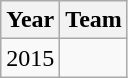<table class="wikitable plainrowheaders">
<tr>
<th>Year</th>
<th>Team</th>
</tr>
<tr>
<td>2015</td>
<td></td>
</tr>
</table>
